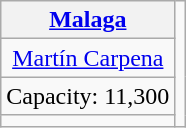<table class="wikitable" style="text-align:center">
<tr>
<th><a href='#'>Malaga</a></th>
<td rowspan=4></td>
</tr>
<tr>
<td><a href='#'>Martín Carpena</a></td>
</tr>
<tr>
<td>Capacity: 11,300</td>
</tr>
<tr>
<td></td>
</tr>
</table>
